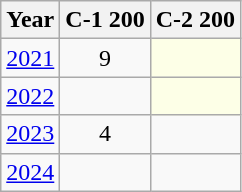<table class="wikitable" style="text-align:center;">
<tr>
<th>Year</th>
<th class="unsortable">C-1 200</th>
<th class="unsortable">C-2 200</th>
</tr>
<tr>
<td><a href='#'>2021</a></td>
<td>9</td>
<td style="background:#fdffe7"></td>
</tr>
<tr>
<td><a href='#'>2022</a></td>
<td></td>
<td style="background:#fdffe7"></td>
</tr>
<tr>
<td><a href='#'>2023</a></td>
<td>4</td>
<td></td>
</tr>
<tr>
<td><a href='#'>2024</a></td>
<td></td>
<td></td>
</tr>
</table>
